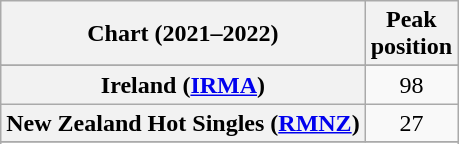<table class="wikitable plainrowheaders sortable" style="text-align:center;">
<tr>
<th scope="col">Chart (2021–2022)</th>
<th scope="col">Peak<br>position</th>
</tr>
<tr>
</tr>
<tr>
</tr>
<tr>
<th scope="row">Ireland (<a href='#'>IRMA</a>)</th>
<td>98</td>
</tr>
<tr>
<th scope="row">New Zealand Hot Singles (<a href='#'>RMNZ</a>)</th>
<td>27</td>
</tr>
<tr>
</tr>
<tr>
</tr>
<tr>
</tr>
<tr>
</tr>
</table>
